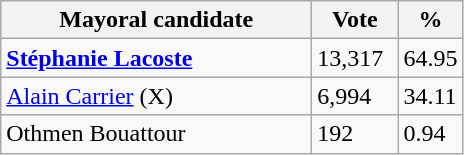<table class="wikitable">
<tr>
<th bgcolor="#DDDDFF" width="200px">Mayoral candidate</th>
<th bgcolor="#DDDDFF" width="50px">Vote</th>
<th bgcolor="#DDDDFF"  width="30px">%</th>
</tr>
<tr>
<td><strong><a href='#'>Stéphanie Lacoste</a></strong></td>
<td>13,317</td>
<td>64.95</td>
</tr>
<tr>
<td><a href='#'>Alain Carrier</a> (X)</td>
<td>6,994</td>
<td>34.11</td>
</tr>
<tr>
<td>Othmen Bouattour</td>
<td>192</td>
<td>0.94</td>
</tr>
</table>
